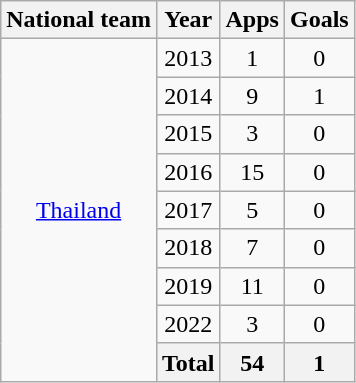<table class="wikitable" style="text-align:center">
<tr>
<th>National team</th>
<th>Year</th>
<th>Apps</th>
<th>Goals</th>
</tr>
<tr>
<td rowspan="9" valign="center"><a href='#'>Thailand</a></td>
<td>2013</td>
<td>1</td>
<td>0</td>
</tr>
<tr>
<td>2014</td>
<td>9</td>
<td>1</td>
</tr>
<tr>
<td>2015</td>
<td>3</td>
<td>0</td>
</tr>
<tr>
<td>2016</td>
<td>15</td>
<td>0</td>
</tr>
<tr>
<td>2017</td>
<td>5</td>
<td>0</td>
</tr>
<tr>
<td>2018</td>
<td>7</td>
<td>0</td>
</tr>
<tr>
<td>2019</td>
<td>11</td>
<td>0</td>
</tr>
<tr>
<td>2022</td>
<td>3</td>
<td>0</td>
</tr>
<tr>
<th>Total</th>
<th>54</th>
<th>1</th>
</tr>
</table>
